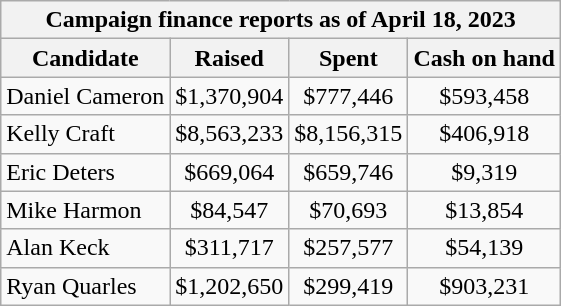<table class="wikitable sortable">
<tr>
<th colspan="4">Campaign finance reports as of April 18, 2023</th>
</tr>
<tr style="text-align:center;">
<th>Candidate</th>
<th>Raised</th>
<th>Spent</th>
<th>Cash on hand</th>
</tr>
<tr>
<td>Daniel Cameron</td>
<td align="center">$1,370,904</td>
<td align="center">$777,446</td>
<td align="center">$593,458</td>
</tr>
<tr>
<td>Kelly Craft</td>
<td align="center">$8,563,233</td>
<td align="center">$8,156,315</td>
<td align="center">$406,918</td>
</tr>
<tr>
<td>Eric Deters</td>
<td align="center">$669,064</td>
<td align="center">$659,746</td>
<td align="center">$9,319</td>
</tr>
<tr>
<td>Mike Harmon</td>
<td align="center">$84,547</td>
<td align="center">$70,693</td>
<td align="center">$13,854</td>
</tr>
<tr>
<td>Alan Keck</td>
<td align="center">$311,717</td>
<td align="center">$257,577</td>
<td align="center">$54,139</td>
</tr>
<tr>
<td>Ryan Quarles</td>
<td align="center">$1,202,650</td>
<td align="center">$299,419</td>
<td align="center">$903,231</td>
</tr>
</table>
